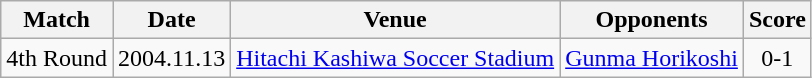<table class="wikitable" style="text-align:center;">
<tr>
<th>Match</th>
<th>Date</th>
<th>Venue</th>
<th>Opponents</th>
<th>Score</th>
</tr>
<tr>
<td>4th Round</td>
<td>2004.11.13</td>
<td><a href='#'>Hitachi Kashiwa Soccer Stadium</a></td>
<td><a href='#'>Gunma Horikoshi</a></td>
<td>0-1</td>
</tr>
</table>
